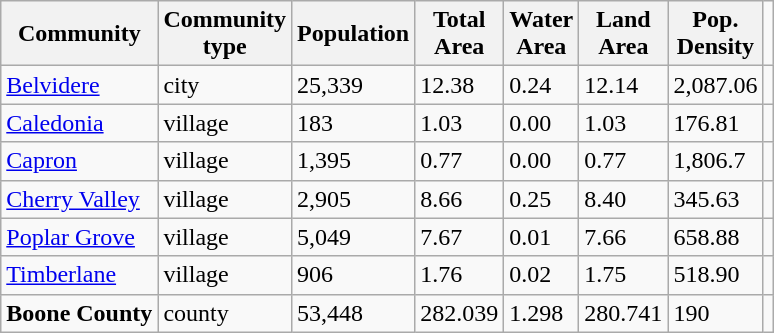<table class="wikitable sortable">
<tr>
<th>Community<br></th>
<th>Community<br>type</th>
<th>Population</th>
<th>Total<br>Area</th>
<th>Water<br>Area</th>
<th>Land<br>Area</th>
<th>Pop.<br>Density</th>
</tr>
<tr>
<td><a href='#'>Belvidere</a></td>
<td>city</td>
<td>25,339</td>
<td>12.38</td>
<td>0.24</td>
<td>12.14</td>
<td>2,087.06</td>
<td></td>
</tr>
<tr>
<td><a href='#'>Caledonia</a></td>
<td>village</td>
<td>183</td>
<td>1.03</td>
<td>0.00</td>
<td>1.03</td>
<td>176.81</td>
<td></td>
</tr>
<tr>
<td><a href='#'>Capron</a></td>
<td>village</td>
<td>1,395</td>
<td>0.77</td>
<td>0.00</td>
<td>0.77</td>
<td>1,806.7</td>
<td></td>
</tr>
<tr>
<td><a href='#'>Cherry Valley</a></td>
<td>village</td>
<td>2,905</td>
<td>8.66</td>
<td>0.25</td>
<td>8.40</td>
<td>345.63</td>
<td></td>
</tr>
<tr>
<td><a href='#'>Poplar Grove</a></td>
<td>village</td>
<td>5,049</td>
<td>7.67</td>
<td>0.01</td>
<td>7.66</td>
<td>658.88</td>
<td></td>
</tr>
<tr>
<td><a href='#'>Timberlane</a></td>
<td>village</td>
<td>906</td>
<td>1.76</td>
<td>0.02</td>
<td>1.75</td>
<td>518.90</td>
<td></td>
</tr>
<tr>
<td><strong>Boone County</strong></td>
<td>county</td>
<td>53,448</td>
<td>282.039</td>
<td>1.298</td>
<td>280.741</td>
<td>190</td>
<td></td>
</tr>
</table>
